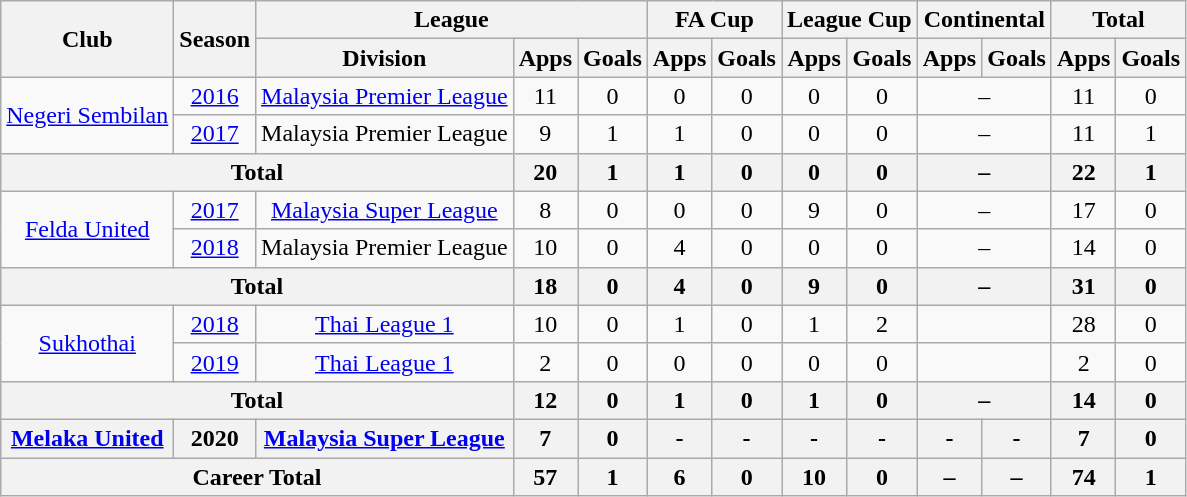<table class=wikitable style="text-align:center">
<tr>
<th rowspan=2>Club</th>
<th rowspan=2>Season</th>
<th colspan=3>League</th>
<th colspan=2>FA Cup</th>
<th colspan=2>League Cup</th>
<th colspan=2>Continental</th>
<th colspan=2>Total</th>
</tr>
<tr>
<th>Division</th>
<th>Apps</th>
<th>Goals</th>
<th>Apps</th>
<th>Goals</th>
<th>Apps</th>
<th>Goals</th>
<th>Apps</th>
<th>Goals</th>
<th>Apps</th>
<th>Goals</th>
</tr>
<tr>
<td rowspan=2><a href='#'>Negeri Sembilan</a></td>
<td><a href='#'>2016</a></td>
<td><a href='#'>Malaysia Premier League</a></td>
<td>11</td>
<td>0</td>
<td>0</td>
<td>0</td>
<td>0</td>
<td>0</td>
<td colspan=2>–</td>
<td>11</td>
<td>0</td>
</tr>
<tr>
<td><a href='#'>2017</a></td>
<td>Malaysia Premier League</td>
<td>9</td>
<td>1</td>
<td>1</td>
<td>0</td>
<td>0</td>
<td>0</td>
<td colspan=2>–</td>
<td>11</td>
<td>1</td>
</tr>
<tr>
<th colspan="3">Total</th>
<th>20</th>
<th>1</th>
<th>1</th>
<th>0</th>
<th>0</th>
<th>0</th>
<th colspan=2>–</th>
<th>22</th>
<th>1</th>
</tr>
<tr>
<td rowspan=2><a href='#'>Felda United</a></td>
<td><a href='#'>2017</a></td>
<td><a href='#'>Malaysia Super League</a></td>
<td>8</td>
<td>0</td>
<td>0</td>
<td>0</td>
<td>9</td>
<td>0</td>
<td colspan=2>–</td>
<td>17</td>
<td>0</td>
</tr>
<tr>
<td><a href='#'>2018</a></td>
<td>Malaysia Premier League</td>
<td>10</td>
<td>0</td>
<td>4</td>
<td>0</td>
<td>0</td>
<td>0</td>
<td colspan=2>–</td>
<td>14</td>
<td>0</td>
</tr>
<tr>
<th colspan="3">Total</th>
<th>18</th>
<th>0</th>
<th>4</th>
<th>0</th>
<th>9</th>
<th>0</th>
<th colspan=2>–</th>
<th>31</th>
<th>0</th>
</tr>
<tr>
<td rowspan=2><a href='#'>Sukhothai</a></td>
<td><a href='#'>2018</a></td>
<td><a href='#'>Thai League 1</a></td>
<td>10</td>
<td>0</td>
<td>1</td>
<td>0</td>
<td>1</td>
<td>2</td>
<td colspan=2></td>
<td>28</td>
<td>0</td>
</tr>
<tr>
<td><a href='#'>2019</a></td>
<td><a href='#'>Thai League 1</a></td>
<td>2</td>
<td>0</td>
<td>0</td>
<td>0</td>
<td>0</td>
<td>0</td>
<td colspan=2></td>
<td>2</td>
<td>0</td>
</tr>
<tr>
<th colspan="3">Total</th>
<th>12</th>
<th>0</th>
<th>1</th>
<th>0</th>
<th>1</th>
<th>0</th>
<th colspan=2>–</th>
<th>14</th>
<th>0</th>
</tr>
<tr>
<th><a href='#'>Melaka United</a></th>
<th>2020</th>
<th><a href='#'>Malaysia Super League</a></th>
<th>7</th>
<th>0</th>
<th>-</th>
<th>-</th>
<th>-</th>
<th>-</th>
<th>-</th>
<th>-</th>
<th>7</th>
<th>0</th>
</tr>
<tr>
<th colspan="3">Career Total</th>
<th>57</th>
<th>1</th>
<th>6</th>
<th>0</th>
<th>10</th>
<th>0</th>
<th>–</th>
<th>–</th>
<th>74</th>
<th>1</th>
</tr>
</table>
